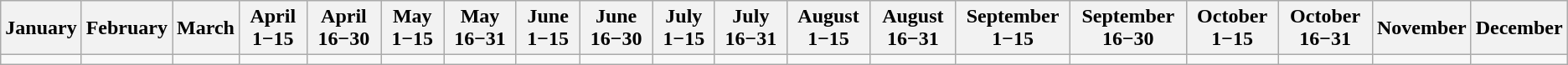<table class="wikitable">
<tr>
<th>January</th>
<th>February</th>
<th>March</th>
<th>April 1−15</th>
<th>April 16−30</th>
<th>May 1−15</th>
<th>May 16−31</th>
<th>June 1−15</th>
<th>June 16−30</th>
<th>July 1−15</th>
<th>July 16−31</th>
<th>August 1−15</th>
<th>August 16−31</th>
<th>September 1−15</th>
<th>September 16−30</th>
<th>October 1−15</th>
<th>October 16−31</th>
<th>November</th>
<th>December</th>
</tr>
<tr>
<td></td>
<td></td>
<td></td>
<td></td>
<td></td>
<td></td>
<td></td>
<td></td>
<td></td>
<td></td>
<td></td>
<td></td>
<td></td>
<td></td>
<td></td>
<td></td>
<td></td>
<td></td>
<td></td>
</tr>
</table>
